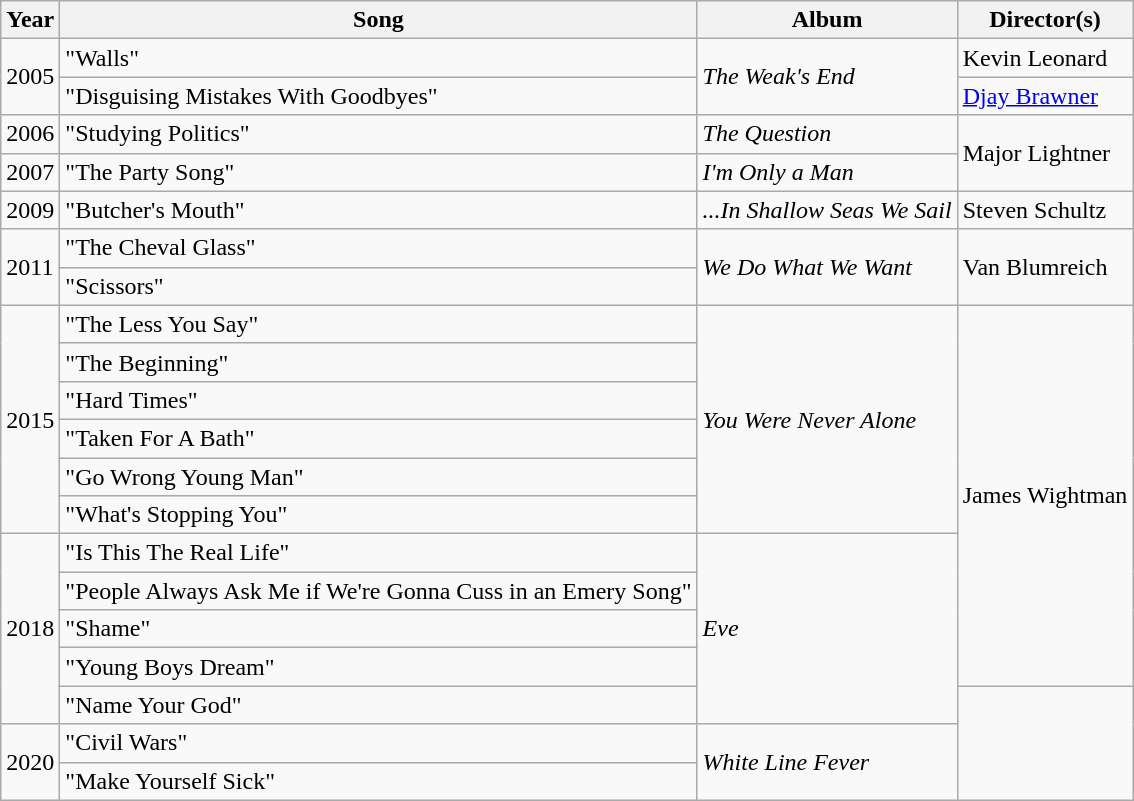<table class="wikitable">
<tr>
<th>Year</th>
<th>Song</th>
<th>Album</th>
<th>Director(s)</th>
</tr>
<tr>
<td rowspan="2">2005</td>
<td>"Walls"</td>
<td rowspan="2"><em>The Weak's End</em></td>
<td>Kevin Leonard</td>
</tr>
<tr>
<td>"Disguising Mistakes With Goodbyes"</td>
<td><a href='#'>Djay Brawner</a></td>
</tr>
<tr>
<td>2006</td>
<td>"Studying Politics"</td>
<td><em>The Question</em></td>
<td rowspan="2">Major Lightner</td>
</tr>
<tr>
<td>2007</td>
<td>"The Party Song"</td>
<td><em>I'm Only a Man</em></td>
</tr>
<tr>
<td>2009</td>
<td>"Butcher's Mouth"</td>
<td><em>...In Shallow Seas We Sail</em></td>
<td>Steven Schultz</td>
</tr>
<tr>
<td rowspan="2">2011</td>
<td>"The Cheval Glass"</td>
<td rowspan="2"><em>We Do What We Want</em></td>
<td rowspan="2">Van Blumreich</td>
</tr>
<tr>
<td>"Scissors"</td>
</tr>
<tr>
<td rowspan="6">2015</td>
<td>"The Less You Say"</td>
<td rowspan="6"><em>You Were Never Alone</em></td>
<td rowspan="10">James Wightman</td>
</tr>
<tr>
<td>"The Beginning"</td>
</tr>
<tr>
<td>"Hard Times"</td>
</tr>
<tr>
<td>"Taken For A Bath"</td>
</tr>
<tr>
<td>"Go Wrong Young Man"</td>
</tr>
<tr>
<td>"What's Stopping You"</td>
</tr>
<tr>
<td rowspan="5">2018</td>
<td>"Is This The Real Life"</td>
<td rowspan="5"><em>Eve</em></td>
</tr>
<tr>
<td>"People Always Ask Me if We're Gonna Cuss in an Emery Song"</td>
</tr>
<tr>
<td>"Shame"</td>
</tr>
<tr>
<td>"Young Boys Dream"</td>
</tr>
<tr>
<td>"Name Your God"</td>
<td rowspan="3"></td>
</tr>
<tr>
<td rowspan="2">2020</td>
<td>"Civil Wars"</td>
<td rowspan="2"><em>White Line Fever</em></td>
</tr>
<tr>
<td>"Make Yourself Sick"</td>
</tr>
</table>
